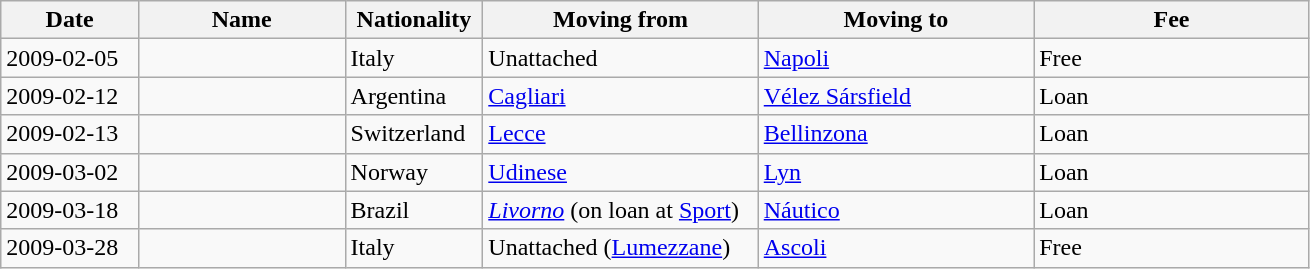<table class="wikitable sortable">
<tr>
<th align=center width=10%>Date</th>
<th align=center width=15%>Name</th>
<th align=center width=10%>Nationality</th>
<th align=center width=20%>Moving from</th>
<th align=center width=20%>Moving to</th>
<th align=center width=20%>Fee</th>
</tr>
<tr>
<td>2009-02-05</td>
<td></td>
<td>Italy</td>
<td>Unattached</td>
<td><a href='#'>Napoli</a></td>
<td>Free</td>
</tr>
<tr>
<td>2009-02-12</td>
<td></td>
<td>Argentina</td>
<td><a href='#'>Cagliari</a></td>
<td> <a href='#'>Vélez Sársfield</a></td>
<td>Loan</td>
</tr>
<tr>
<td>2009-02-13</td>
<td></td>
<td>Switzerland</td>
<td><a href='#'>Lecce</a></td>
<td> <a href='#'>Bellinzona</a></td>
<td>Loan</td>
</tr>
<tr>
<td>2009-03-02</td>
<td></td>
<td>Norway</td>
<td><a href='#'>Udinese</a></td>
<td> <a href='#'>Lyn</a></td>
<td>Loan</td>
</tr>
<tr>
<td>2009-03-18</td>
<td></td>
<td>Brazil</td>
<td><em><a href='#'>Livorno</a></em> (on loan at <a href='#'>Sport</a>)</td>
<td> <a href='#'>Náutico</a></td>
<td>Loan</td>
</tr>
<tr>
<td>2009-03-28</td>
<td></td>
<td>Italy</td>
<td>Unattached (<a href='#'>Lumezzane</a>)</td>
<td><a href='#'>Ascoli</a></td>
<td>Free</td>
</tr>
</table>
